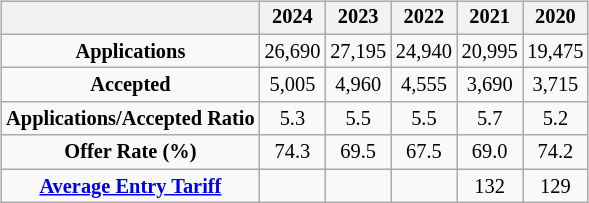<table class="floatright">
<tr>
<td><br><table class="wikitable" style="font-size:85%; text-align:center; margin-bottom: 5px">
<tr>
<th></th>
<th>2024</th>
<th>2023</th>
<th>2022</th>
<th>2021</th>
<th>2020</th>
</tr>
<tr>
<td><strong>Applications</strong></td>
<td>26,690</td>
<td>27,195</td>
<td>24,940</td>
<td>20,995</td>
<td>19,475</td>
</tr>
<tr>
<td><strong>Accepted</strong></td>
<td>5,005</td>
<td>4,960</td>
<td>4,555</td>
<td>3,690</td>
<td>3,715</td>
</tr>
<tr>
<td><strong>Applications/Accepted Ratio</strong></td>
<td>5.3</td>
<td>5.5</td>
<td>5.5</td>
<td>5.7</td>
<td>5.2</td>
</tr>
<tr>
<td><strong>Offer Rate (%)</strong></td>
<td>74.3</td>
<td>69.5</td>
<td>67.5</td>
<td>69.0</td>
<td>74.2</td>
</tr>
<tr>
<td><strong><a href='#'>Average Entry Tariff</a></strong></td>
<td></td>
<td></td>
<td></td>
<td>132</td>
<td>129</td>
</tr>
</table>
<table style="font-size:80%;float:left">
<tr>
<td></td>
</tr>
</table>
</td>
</tr>
</table>
